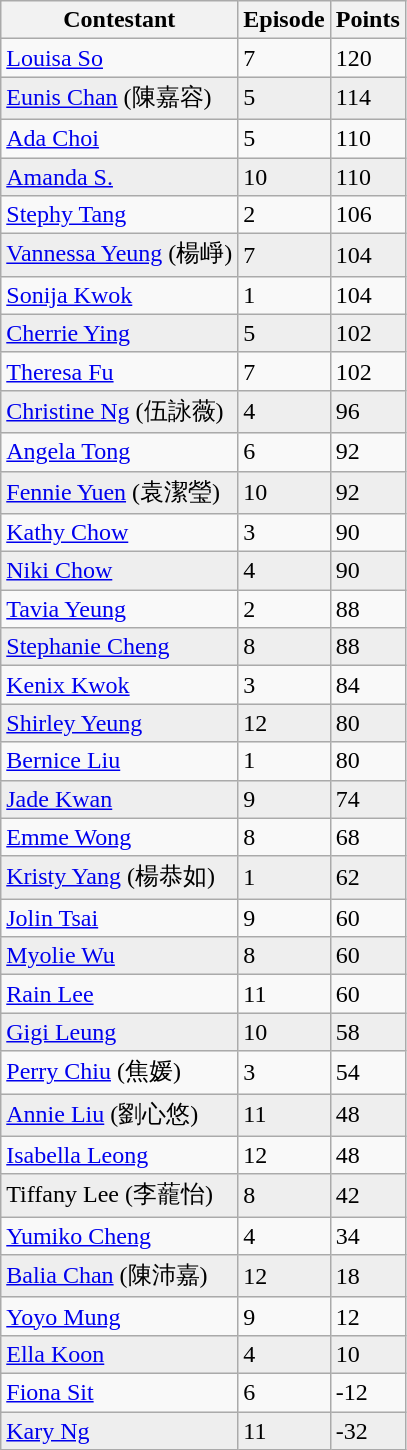<table class="sortable wikitable">
<tr>
<th>Contestant</th>
<th>Episode</th>
<th>Points</th>
</tr>
<tr>
<td><a href='#'>Louisa So</a></td>
<td>7</td>
<td>120</td>
</tr>
<tr bgcolor=#eee>
<td><a href='#'>Eunis Chan</a> (陳嘉容)</td>
<td>5</td>
<td>114</td>
</tr>
<tr>
<td><a href='#'>Ada Choi</a></td>
<td>5</td>
<td>110</td>
</tr>
<tr bgcolor=#eee>
<td><a href='#'>Amanda S.</a></td>
<td>10</td>
<td>110</td>
</tr>
<tr>
<td><a href='#'>Stephy Tang</a></td>
<td>2</td>
<td>106</td>
</tr>
<tr bgcolor=#eee>
<td><a href='#'>Vannessa Yeung</a> (楊崢)</td>
<td>7</td>
<td>104</td>
</tr>
<tr>
<td><a href='#'>Sonija Kwok</a></td>
<td>1</td>
<td>104</td>
</tr>
<tr bgcolor=#eee>
<td><a href='#'>Cherrie Ying</a></td>
<td>5</td>
<td>102</td>
</tr>
<tr>
<td><a href='#'>Theresa Fu</a></td>
<td>7</td>
<td>102</td>
</tr>
<tr bgcolor=#eee>
<td><a href='#'>Christine Ng</a> (伍詠薇)</td>
<td>4</td>
<td>96</td>
</tr>
<tr>
<td><a href='#'>Angela Tong</a></td>
<td>6</td>
<td>92</td>
</tr>
<tr bgcolor=#eee>
<td><a href='#'>Fennie Yuen</a> (袁潔瑩)</td>
<td>10</td>
<td>92</td>
</tr>
<tr>
<td><a href='#'>Kathy Chow</a></td>
<td>3</td>
<td>90</td>
</tr>
<tr bgcolor=#eee>
<td><a href='#'>Niki Chow</a></td>
<td>4</td>
<td>90</td>
</tr>
<tr>
<td><a href='#'>Tavia Yeung</a></td>
<td>2</td>
<td>88</td>
</tr>
<tr bgcolor=#eee>
<td><a href='#'>Stephanie Cheng</a></td>
<td>8</td>
<td>88</td>
</tr>
<tr>
<td><a href='#'>Kenix Kwok</a></td>
<td>3</td>
<td>84</td>
</tr>
<tr bgcolor=#eee>
<td><a href='#'>Shirley Yeung</a></td>
<td>12</td>
<td>80</td>
</tr>
<tr>
<td><a href='#'>Bernice Liu</a></td>
<td>1</td>
<td>80</td>
</tr>
<tr bgcolor=#eee>
<td><a href='#'>Jade Kwan</a></td>
<td>9</td>
<td>74</td>
</tr>
<tr>
<td><a href='#'>Emme Wong</a></td>
<td>8</td>
<td>68</td>
</tr>
<tr bgcolor=#eee>
<td><a href='#'>Kristy Yang</a> (楊恭如)</td>
<td>1</td>
<td>62</td>
</tr>
<tr>
<td><a href='#'>Jolin Tsai</a></td>
<td>9</td>
<td>60</td>
</tr>
<tr bgcolor=#eee>
<td><a href='#'>Myolie Wu</a></td>
<td>8</td>
<td>60</td>
</tr>
<tr>
<td><a href='#'>Rain Lee</a></td>
<td>11</td>
<td>60</td>
</tr>
<tr bgcolor=#eee>
<td><a href='#'>Gigi Leung</a></td>
<td>10</td>
<td>58</td>
</tr>
<tr>
<td><a href='#'>Perry Chiu</a> (焦媛)</td>
<td>3</td>
<td>54</td>
</tr>
<tr bgcolor=#eee>
<td><a href='#'>Annie Liu</a> (劉心悠)</td>
<td>11</td>
<td>48</td>
</tr>
<tr>
<td><a href='#'>Isabella Leong</a></td>
<td>12</td>
<td>48</td>
</tr>
<tr bgcolor=#eee>
<td>Tiffany Lee (李蘢怡)</td>
<td>8</td>
<td>42</td>
</tr>
<tr>
<td><a href='#'>Yumiko Cheng</a></td>
<td>4</td>
<td>34</td>
</tr>
<tr bgcolor=#eee>
<td><a href='#'>Balia Chan</a> (陳沛嘉)</td>
<td>12</td>
<td>18</td>
</tr>
<tr>
<td><a href='#'>Yoyo Mung</a></td>
<td>9</td>
<td>12</td>
</tr>
<tr bgcolor=#eee>
<td><a href='#'>Ella Koon</a></td>
<td>4</td>
<td>10</td>
</tr>
<tr>
<td><a href='#'>Fiona Sit</a></td>
<td>6</td>
<td>-12</td>
</tr>
<tr bgcolor=#eee>
<td><a href='#'>Kary Ng</a></td>
<td>11</td>
<td>-32</td>
</tr>
</table>
